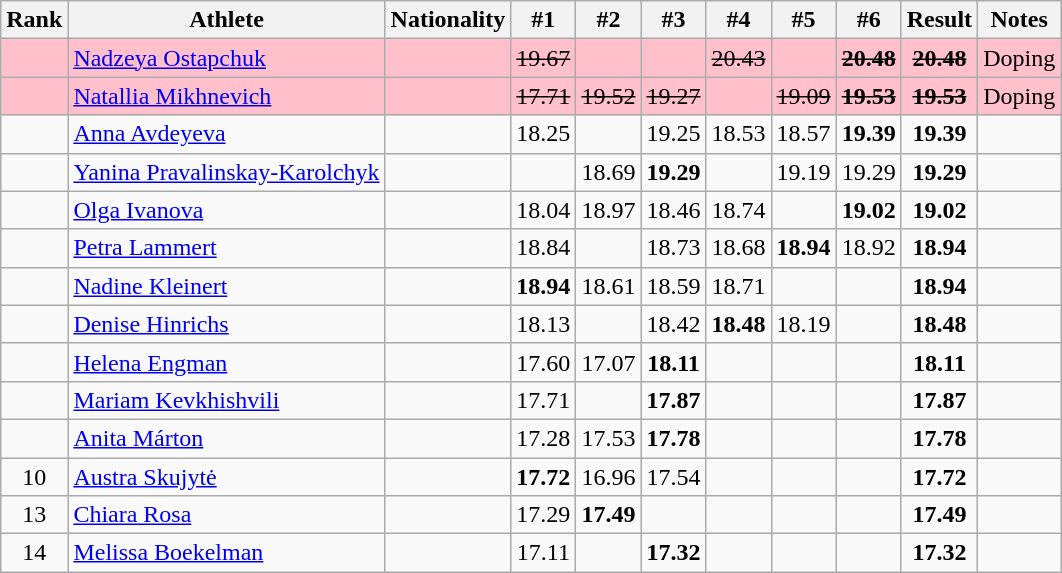<table class="wikitable sortable" style="text-align:center">
<tr>
<th>Rank</th>
<th>Athlete</th>
<th>Nationality</th>
<th>#1</th>
<th>#2</th>
<th>#3</th>
<th>#4</th>
<th>#5</th>
<th>#6</th>
<th>Result</th>
<th>Notes</th>
</tr>
<tr bgcolor=pink>
<td></td>
<td align="left"><a href='#'>Nadzeya Ostapchuk</a></td>
<td align=left></td>
<td><s>19.67 </s></td>
<td><s></s></td>
<td><s></s></td>
<td><s>20.43 </s></td>
<td><s></s></td>
<td><s><strong>20.48</strong> </s></td>
<td><s><strong>20.48</strong> </s></td>
<td>Doping</td>
</tr>
<tr bgcolor=pink>
<td></td>
<td align="left"><a href='#'>Natallia Mikhnevich</a></td>
<td align=left></td>
<td><s>17.71 </s></td>
<td><s>19.52 </s></td>
<td><s>19.27 </s></td>
<td><s></s></td>
<td><s>19.09</s></td>
<td><s><strong>19.53</strong> </s></td>
<td><s><strong>19.53</strong> </s></td>
<td>Doping</td>
</tr>
<tr>
<td></td>
<td align="left"><a href='#'>Anna Avdeyeva</a></td>
<td align=left></td>
<td>18.25</td>
<td></td>
<td>19.25</td>
<td>18.53</td>
<td>18.57</td>
<td><strong>19.39</strong></td>
<td><strong>19.39</strong></td>
<td></td>
</tr>
<tr>
<td></td>
<td align="left"><a href='#'>Yanina Pravalinskay-Karolchyk</a></td>
<td align=left></td>
<td></td>
<td>18.69</td>
<td><strong>19.29</strong></td>
<td></td>
<td>19.19</td>
<td>19.29</td>
<td><strong>19.29</strong></td>
<td></td>
</tr>
<tr>
<td></td>
<td align="left"><a href='#'>Olga Ivanova</a></td>
<td align=left></td>
<td>18.04</td>
<td>18.97</td>
<td>18.46</td>
<td>18.74</td>
<td></td>
<td><strong>19.02</strong></td>
<td><strong>19.02</strong></td>
<td></td>
</tr>
<tr>
<td></td>
<td align="left"><a href='#'>Petra Lammert</a></td>
<td align=left></td>
<td>18.84</td>
<td></td>
<td>18.73</td>
<td>18.68</td>
<td><strong>18.94</strong></td>
<td>18.92</td>
<td><strong>18.94</strong></td>
<td></td>
</tr>
<tr>
<td></td>
<td align="left"><a href='#'>Nadine Kleinert</a></td>
<td align=left></td>
<td><strong>18.94</strong></td>
<td>18.61</td>
<td>18.59</td>
<td>18.71</td>
<td></td>
<td></td>
<td><strong>18.94</strong></td>
<td></td>
</tr>
<tr>
<td></td>
<td align="left"><a href='#'>Denise Hinrichs</a></td>
<td align=left></td>
<td>18.13</td>
<td></td>
<td>18.42</td>
<td><strong>18.48</strong></td>
<td>18.19</td>
<td></td>
<td><strong>18.48</strong></td>
<td></td>
</tr>
<tr>
<td></td>
<td align="left"><a href='#'>Helena Engman</a></td>
<td align=left></td>
<td>17.60</td>
<td>17.07</td>
<td><strong>18.11</strong></td>
<td></td>
<td></td>
<td></td>
<td><strong>18.11</strong></td>
<td></td>
</tr>
<tr>
<td></td>
<td align="left"><a href='#'>Mariam Kevkhishvili</a></td>
<td align=left></td>
<td>17.71</td>
<td></td>
<td><strong>17.87</strong></td>
<td></td>
<td></td>
<td></td>
<td><strong>17.87</strong></td>
<td></td>
</tr>
<tr>
<td></td>
<td align="left"><a href='#'>Anita Márton</a></td>
<td align=left></td>
<td>17.28</td>
<td>17.53</td>
<td><strong>17.78</strong></td>
<td></td>
<td></td>
<td></td>
<td><strong>17.78</strong></td>
<td></td>
</tr>
<tr>
<td>10</td>
<td align="left"><a href='#'>Austra Skujytė</a></td>
<td align=left></td>
<td><strong>17.72</strong></td>
<td>16.96</td>
<td>17.54</td>
<td></td>
<td></td>
<td></td>
<td><strong>17.72</strong></td>
<td></td>
</tr>
<tr>
<td>13</td>
<td align="left"><a href='#'>Chiara Rosa</a></td>
<td align=left></td>
<td>17.29</td>
<td><strong>17.49</strong></td>
<td></td>
<td></td>
<td></td>
<td></td>
<td><strong>17.49</strong></td>
<td></td>
</tr>
<tr>
<td>14</td>
<td align="left"><a href='#'>Melissa Boekelman</a></td>
<td align=left></td>
<td>17.11</td>
<td></td>
<td><strong>17.32</strong></td>
<td></td>
<td></td>
<td></td>
<td><strong>17.32</strong></td>
<td></td>
</tr>
</table>
